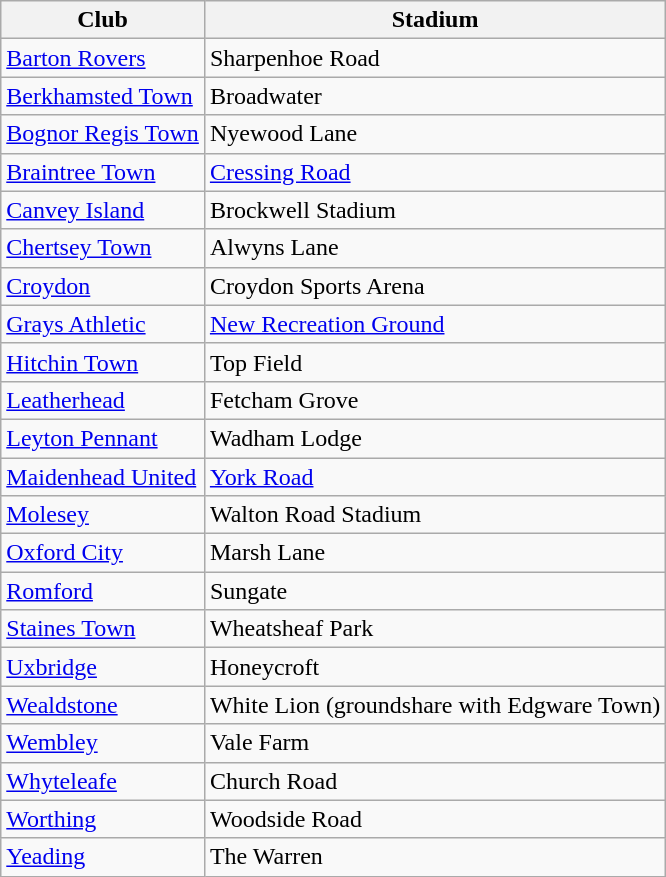<table class="wikitable sortable">
<tr>
<th>Club</th>
<th>Stadium</th>
</tr>
<tr>
<td><a href='#'>Barton Rovers</a></td>
<td>Sharpenhoe Road</td>
</tr>
<tr>
<td><a href='#'>Berkhamsted Town</a></td>
<td>Broadwater</td>
</tr>
<tr>
<td><a href='#'>Bognor Regis Town</a></td>
<td>Nyewood Lane</td>
</tr>
<tr>
<td><a href='#'>Braintree Town</a></td>
<td><a href='#'>Cressing Road</a></td>
</tr>
<tr>
<td><a href='#'>Canvey Island</a></td>
<td>Brockwell Stadium</td>
</tr>
<tr>
<td><a href='#'>Chertsey Town</a></td>
<td>Alwyns Lane</td>
</tr>
<tr>
<td><a href='#'>Croydon</a></td>
<td>Croydon Sports Arena</td>
</tr>
<tr>
<td><a href='#'>Grays Athletic</a></td>
<td><a href='#'>New Recreation Ground</a></td>
</tr>
<tr>
<td><a href='#'>Hitchin Town</a></td>
<td>Top Field</td>
</tr>
<tr>
<td><a href='#'>Leatherhead</a></td>
<td>Fetcham Grove</td>
</tr>
<tr>
<td><a href='#'>Leyton Pennant</a></td>
<td>Wadham Lodge</td>
</tr>
<tr>
<td><a href='#'>Maidenhead United</a></td>
<td><a href='#'>York Road</a></td>
</tr>
<tr>
<td><a href='#'>Molesey</a></td>
<td>Walton Road Stadium</td>
</tr>
<tr>
<td><a href='#'>Oxford City</a></td>
<td>Marsh Lane</td>
</tr>
<tr>
<td><a href='#'>Romford</a></td>
<td>Sungate</td>
</tr>
<tr>
<td><a href='#'>Staines Town</a></td>
<td>Wheatsheaf Park</td>
</tr>
<tr>
<td><a href='#'>Uxbridge</a></td>
<td>Honeycroft</td>
</tr>
<tr>
<td><a href='#'>Wealdstone</a></td>
<td>White Lion (groundshare with Edgware Town)</td>
</tr>
<tr>
<td><a href='#'>Wembley</a></td>
<td>Vale Farm</td>
</tr>
<tr>
<td><a href='#'>Whyteleafe</a></td>
<td>Church Road</td>
</tr>
<tr>
<td><a href='#'>Worthing</a></td>
<td>Woodside Road</td>
</tr>
<tr>
<td><a href='#'>Yeading</a></td>
<td>The Warren</td>
</tr>
</table>
